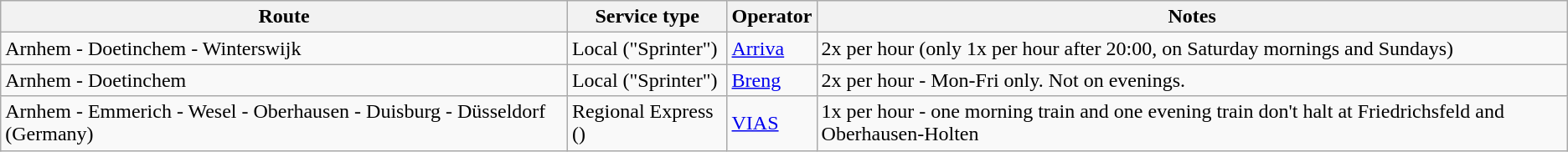<table class="wikitable">
<tr>
<th>Route</th>
<th>Service type</th>
<th>Operator</th>
<th>Notes</th>
</tr>
<tr>
<td>Arnhem - Doetinchem - Winterswijk</td>
<td>Local ("Sprinter")</td>
<td><a href='#'>Arriva</a></td>
<td>2x per hour (only 1x per hour after 20:00, on Saturday mornings and Sundays)</td>
</tr>
<tr>
<td>Arnhem - Doetinchem</td>
<td>Local ("Sprinter")</td>
<td><a href='#'>Breng</a></td>
<td>2x per hour - Mon-Fri only. Not on evenings.</td>
</tr>
<tr>
<td>Arnhem - Emmerich - Wesel - Oberhausen - Duisburg - Düsseldorf (Germany)</td>
<td>Regional Express ()</td>
<td><a href='#'>VIAS</a></td>
<td>1x per hour - one morning train and one evening train don't halt at Friedrichsfeld and Oberhausen-Holten</td>
</tr>
</table>
